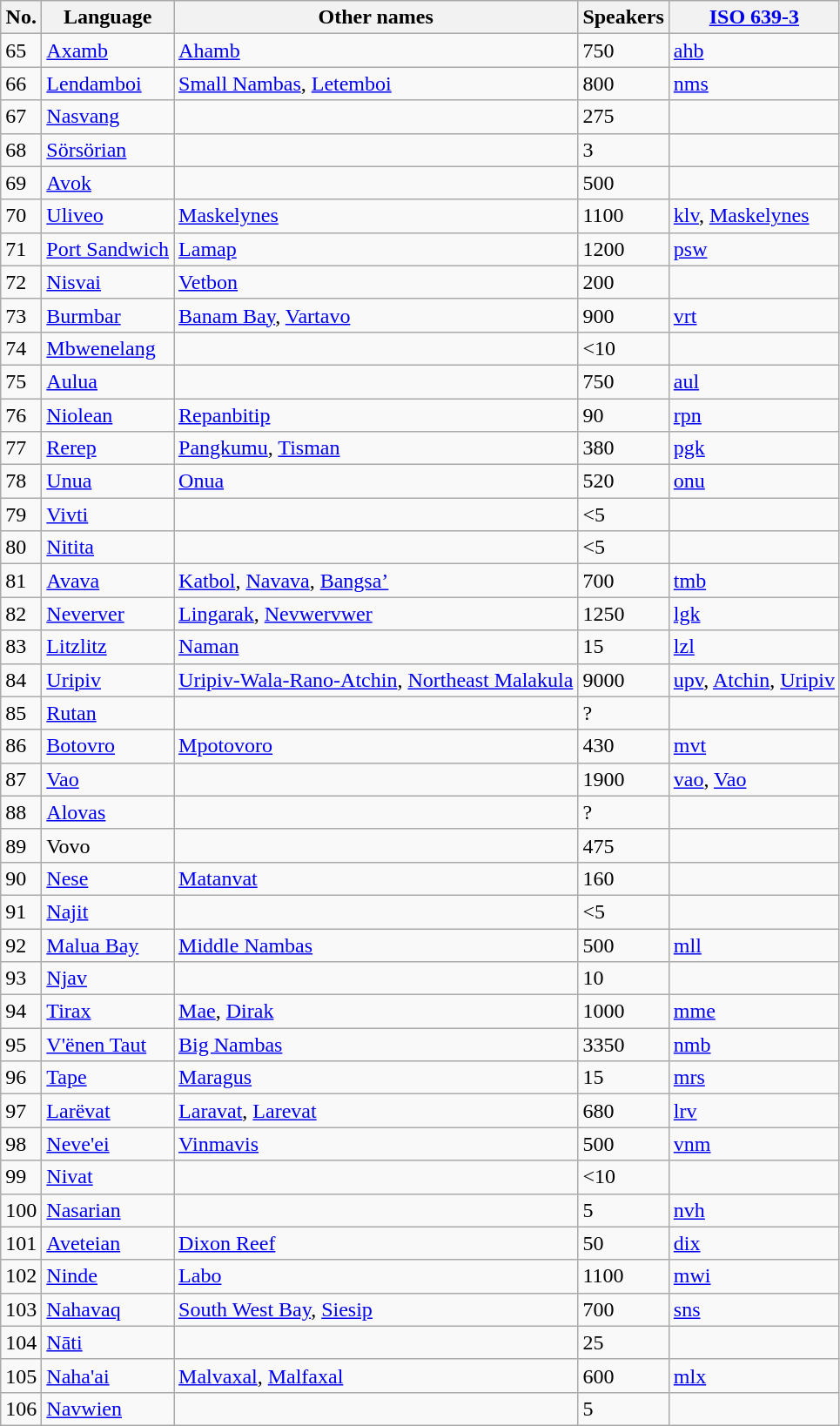<table class="wikitable sortable">
<tr>
<th>No.</th>
<th>Language</th>
<th>Other names</th>
<th>Speakers</th>
<th><a href='#'>ISO 639-3</a></th>
</tr>
<tr>
<td>65</td>
<td><a href='#'>Axamb</a></td>
<td><a href='#'>Ahamb</a></td>
<td>750</td>
<td><a href='#'>ahb</a></td>
</tr>
<tr>
<td>66</td>
<td><a href='#'>Lendamboi</a></td>
<td><a href='#'>Small Nambas</a>, <a href='#'>Letemboi</a></td>
<td>800</td>
<td><a href='#'>nms</a></td>
</tr>
<tr>
<td>67</td>
<td><a href='#'>Nasvang</a></td>
<td></td>
<td>275</td>
<td></td>
</tr>
<tr>
<td>68</td>
<td><a href='#'>Sörsörian</a></td>
<td></td>
<td>3</td>
<td></td>
</tr>
<tr>
<td>69</td>
<td><a href='#'>Avok</a></td>
<td></td>
<td>500</td>
<td></td>
</tr>
<tr>
<td>70</td>
<td><a href='#'>Uliveo</a></td>
<td><a href='#'>Maskelynes</a></td>
<td>1100</td>
<td><a href='#'>klv</a>, <a href='#'>Maskelynes</a></td>
</tr>
<tr>
<td>71</td>
<td><a href='#'>Port Sandwich</a></td>
<td><a href='#'>Lamap</a></td>
<td>1200</td>
<td><a href='#'>psw</a></td>
</tr>
<tr>
<td>72</td>
<td><a href='#'>Nisvai</a></td>
<td><a href='#'>Vetbon</a></td>
<td>200</td>
<td></td>
</tr>
<tr>
<td>73</td>
<td><a href='#'>Burmbar</a></td>
<td><a href='#'>Banam Bay</a>, <a href='#'>Vartavo</a></td>
<td>900</td>
<td><a href='#'>vrt</a></td>
</tr>
<tr>
<td>74</td>
<td><a href='#'>Mbwenelang</a></td>
<td></td>
<td><10</td>
<td></td>
</tr>
<tr>
<td>75</td>
<td><a href='#'>Aulua</a></td>
<td></td>
<td>750</td>
<td><a href='#'>aul</a></td>
</tr>
<tr>
<td>76</td>
<td><a href='#'>Niolean</a></td>
<td><a href='#'>Repanbitip</a></td>
<td>90</td>
<td><a href='#'>rpn</a></td>
</tr>
<tr>
<td>77</td>
<td><a href='#'>Rerep</a></td>
<td><a href='#'>Pangkumu</a>, <a href='#'>Tisman</a></td>
<td>380</td>
<td><a href='#'>pgk</a></td>
</tr>
<tr>
<td>78</td>
<td><a href='#'>Unua</a></td>
<td><a href='#'>Onua</a></td>
<td>520</td>
<td><a href='#'>onu</a></td>
</tr>
<tr>
<td>79</td>
<td><a href='#'>Vivti</a></td>
<td></td>
<td><5</td>
<td></td>
</tr>
<tr>
<td>80</td>
<td><a href='#'>Nitita</a></td>
<td></td>
<td><5</td>
<td></td>
</tr>
<tr>
<td>81</td>
<td><a href='#'>Avava</a></td>
<td><a href='#'>Katbol</a>, <a href='#'>Navava</a>, <a href='#'>Bangsa’</a></td>
<td>700</td>
<td><a href='#'>tmb</a></td>
</tr>
<tr>
<td>82</td>
<td><a href='#'>Neverver</a></td>
<td><a href='#'>Lingarak</a>, <a href='#'>Nevwervwer</a></td>
<td>1250</td>
<td><a href='#'>lgk</a></td>
</tr>
<tr>
<td>83</td>
<td><a href='#'>Litzlitz</a></td>
<td><a href='#'>Naman</a></td>
<td>15</td>
<td><a href='#'>lzl</a></td>
</tr>
<tr>
<td>84</td>
<td><a href='#'>Uripiv</a></td>
<td><a href='#'>Uripiv-Wala-Rano-Atchin</a>, <a href='#'>Northeast Malakula</a></td>
<td>9000</td>
<td><a href='#'>upv</a>, <a href='#'>Atchin</a>, <a href='#'>Uripiv</a></td>
</tr>
<tr>
<td>85</td>
<td><a href='#'>Rutan</a></td>
<td></td>
<td>?</td>
<td></td>
</tr>
<tr>
<td>86</td>
<td><a href='#'>Botovro</a></td>
<td><a href='#'>Mpotovoro</a></td>
<td>430</td>
<td><a href='#'>mvt</a></td>
</tr>
<tr>
<td>87</td>
<td><a href='#'>Vao</a></td>
<td></td>
<td>1900</td>
<td><a href='#'>vao</a>, <a href='#'>Vao</a></td>
</tr>
<tr>
<td>88</td>
<td><a href='#'>Alovas</a></td>
<td></td>
<td>?</td>
<td></td>
</tr>
<tr>
<td>89</td>
<td>Vovo</td>
<td></td>
<td>475</td>
<td></td>
</tr>
<tr>
<td>90</td>
<td><a href='#'>Nese</a></td>
<td><a href='#'>Matanvat</a></td>
<td>160</td>
<td></td>
</tr>
<tr>
<td>91</td>
<td><a href='#'>Najit</a></td>
<td></td>
<td><5</td>
<td></td>
</tr>
<tr>
<td>92</td>
<td><a href='#'>Malua Bay</a></td>
<td><a href='#'>Middle Nambas</a></td>
<td>500</td>
<td><a href='#'>mll</a></td>
</tr>
<tr>
<td>93</td>
<td><a href='#'>Njav</a></td>
<td></td>
<td>10</td>
<td></td>
</tr>
<tr>
<td>94</td>
<td><a href='#'>Tirax</a></td>
<td><a href='#'>Mae</a>, <a href='#'>Dirak</a></td>
<td>1000</td>
<td><a href='#'>mme</a></td>
</tr>
<tr>
<td>95</td>
<td><a href='#'>V'ënen Taut</a></td>
<td><a href='#'>Big Nambas</a></td>
<td>3350</td>
<td><a href='#'>nmb</a></td>
</tr>
<tr>
<td>96</td>
<td><a href='#'>Tape</a></td>
<td><a href='#'>Maragus</a></td>
<td>15</td>
<td><a href='#'>mrs</a></td>
</tr>
<tr>
<td>97</td>
<td><a href='#'>Larëvat</a></td>
<td><a href='#'>Laravat</a>, <a href='#'>Larevat</a></td>
<td>680</td>
<td><a href='#'>lrv</a></td>
</tr>
<tr>
<td>98</td>
<td><a href='#'>Neve'ei</a></td>
<td><a href='#'>Vinmavis</a></td>
<td>500</td>
<td><a href='#'>vnm</a></td>
</tr>
<tr>
<td>99</td>
<td><a href='#'>Nivat</a></td>
<td></td>
<td><10</td>
<td></td>
</tr>
<tr>
<td>100</td>
<td><a href='#'>Nasarian</a></td>
<td></td>
<td>5</td>
<td><a href='#'>nvh</a></td>
</tr>
<tr>
<td>101</td>
<td><a href='#'>Aveteian</a></td>
<td><a href='#'>Dixon Reef</a></td>
<td>50</td>
<td><a href='#'>dix</a></td>
</tr>
<tr>
<td>102</td>
<td><a href='#'>Ninde</a></td>
<td><a href='#'>Labo</a></td>
<td>1100</td>
<td><a href='#'>mwi</a></td>
</tr>
<tr>
<td>103</td>
<td><a href='#'>Nahavaq</a></td>
<td><a href='#'>South West Bay</a>, <a href='#'>Siesip</a></td>
<td>700</td>
<td><a href='#'>sns</a></td>
</tr>
<tr>
<td>104</td>
<td><a href='#'>Nāti</a></td>
<td></td>
<td>25</td>
<td></td>
</tr>
<tr>
<td>105</td>
<td><a href='#'>Naha'ai</a></td>
<td><a href='#'>Malvaxal</a>, <a href='#'>Malfaxal</a></td>
<td>600</td>
<td><a href='#'>mlx</a></td>
</tr>
<tr>
<td>106</td>
<td><a href='#'>Navwien</a></td>
<td></td>
<td>5</td>
<td></td>
</tr>
</table>
